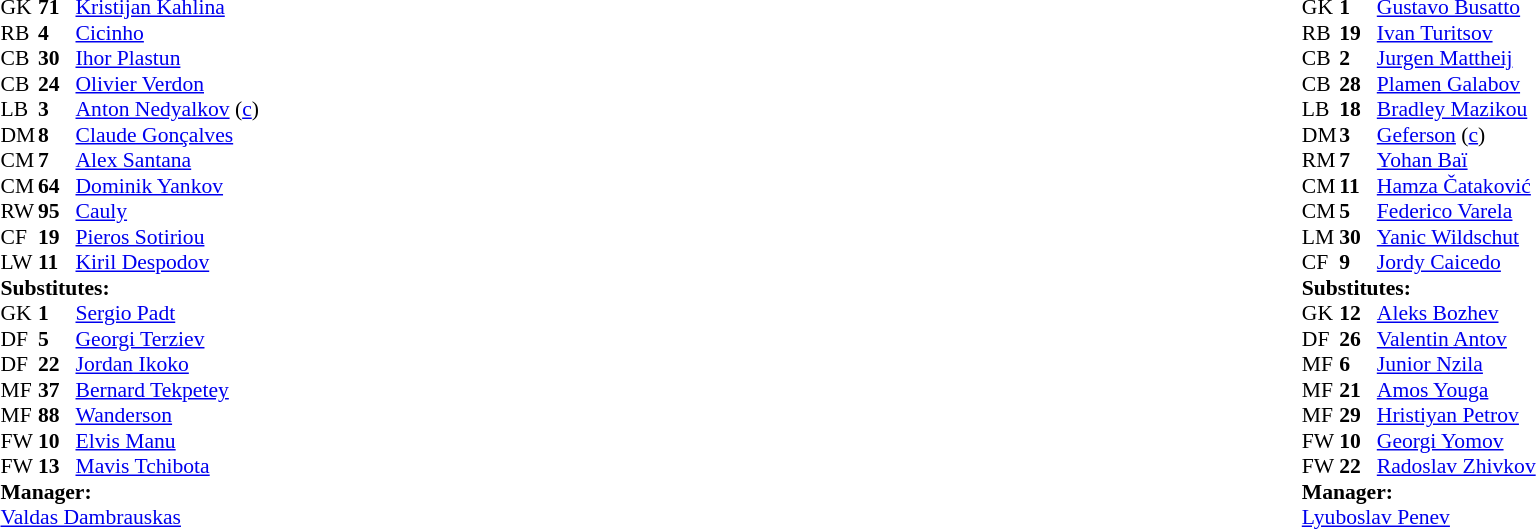<table style="width:100%">
<tr>
<td style="vertical-align:top;width:50%"><br><table style="font-size:90%" cellspacing="0" cellpadding="0">
<tr>
<th width="25"></th>
<th width="25"></th>
</tr>
<tr>
<td>GK</td>
<td><strong>71</strong></td>
<td> <a href='#'>Kristijan Kahlina</a></td>
</tr>
<tr>
<td>RB</td>
<td><strong>4</strong></td>
<td> <a href='#'>Cicinho</a></td>
<td></td>
<td></td>
</tr>
<tr>
<td>CB</td>
<td><strong>30</strong></td>
<td> <a href='#'>Ihor Plastun</a></td>
</tr>
<tr>
<td>CB</td>
<td><strong>24</strong></td>
<td> <a href='#'>Olivier Verdon</a></td>
</tr>
<tr>
<td>LB</td>
<td><strong>3</strong></td>
<td> <a href='#'>Anton Nedyalkov</a> (<a href='#'>c</a>)</td>
<td></td>
</tr>
<tr>
<td>DM</td>
<td><strong>8</strong></td>
<td> <a href='#'>Claude Gonçalves</a></td>
</tr>
<tr>
<td>CM</td>
<td><strong>7</strong></td>
<td> <a href='#'>Alex Santana</a></td>
<td></td>
<td></td>
</tr>
<tr>
<td>CM</td>
<td><strong>64</strong></td>
<td> <a href='#'>Dominik Yankov</a></td>
<td></td>
<td></td>
</tr>
<tr>
<td>RW</td>
<td><strong>95</strong></td>
<td> <a href='#'>Cauly</a></td>
</tr>
<tr>
<td>CF</td>
<td><strong>19</strong></td>
<td> <a href='#'>Pieros Sotiriou</a></td>
<td></td>
<td></td>
</tr>
<tr>
<td>LW</td>
<td><strong>11</strong></td>
<td> <a href='#'>Kiril Despodov</a></td>
<td></td>
<td></td>
</tr>
<tr>
<td colspan=4><strong>Substitutes:</strong></td>
</tr>
<tr>
<td>GK</td>
<td><strong>1</strong></td>
<td> <a href='#'>Sergio Padt</a></td>
</tr>
<tr>
<td>DF</td>
<td><strong>5</strong></td>
<td> <a href='#'>Georgi Terziev</a></td>
</tr>
<tr>
<td>DF</td>
<td><strong>22</strong></td>
<td> <a href='#'>Jordan Ikoko</a></td>
<td></td>
<td></td>
</tr>
<tr>
<td>MF</td>
<td><strong>37</strong></td>
<td> <a href='#'>Bernard Tekpetey</a></td>
<td></td>
</tr>
<tr>
<td>MF</td>
<td><strong>88</strong></td>
<td> <a href='#'>Wanderson</a></td>
<td></td>
</tr>
<tr>
<td>FW</td>
<td><strong>10</strong></td>
<td> <a href='#'>Elvis Manu</a></td>
<td></td>
</tr>
<tr>
<td>FW</td>
<td><strong>13</strong></td>
<td> <a href='#'>Mavis Tchibota</a></td>
<td></td>
<td></td>
</tr>
<tr>
<td colspan=4><strong>Manager:</strong></td>
</tr>
<tr>
<td colspan="4"> <a href='#'>Valdas Dambrauskas</a></td>
</tr>
</table>
</td>
<td valign="top"></td>
<td valign="top" width="50%"><br><table cellspacing="0" cellpadding="0" style="font-size:90%;margin:auto">
<tr>
<th width="25"></th>
<th width="25"></th>
</tr>
<tr>
<td>GK</td>
<td><strong>1</strong></td>
<td> <a href='#'>Gustavo Busatto</a></td>
</tr>
<tr>
<td>RB</td>
<td><strong>19</strong></td>
<td> <a href='#'>Ivan Turitsov</a></td>
<td></td>
<td></td>
</tr>
<tr>
<td>CB</td>
<td><strong>2</strong></td>
<td> <a href='#'>Jurgen Mattheij</a></td>
</tr>
<tr>
<td>CB</td>
<td><strong>28</strong></td>
<td> <a href='#'>Plamen Galabov</a></td>
<td></td>
</tr>
<tr>
<td>LB</td>
<td><strong>18</strong></td>
<td> <a href='#'>Bradley Mazikou</a></td>
</tr>
<tr>
<td>DM</td>
<td><strong>3</strong></td>
<td> <a href='#'>Geferson</a> (<a href='#'>c</a>)</td>
</tr>
<tr>
<td>RM</td>
<td><strong>7</strong></td>
<td> <a href='#'>Yohan Baï</a></td>
</tr>
<tr>
<td>CM</td>
<td><strong>11</strong></td>
<td> <a href='#'>Hamza Čataković</a></td>
<td></td>
<td></td>
</tr>
<tr>
<td>CM</td>
<td><strong>5</strong></td>
<td> <a href='#'>Federico Varela</a></td>
<td></td>
<td></td>
</tr>
<tr>
<td>LM</td>
<td><strong>30</strong></td>
<td> <a href='#'>Yanic Wildschut</a></td>
<td></td>
<td></td>
</tr>
<tr>
<td>CF</td>
<td><strong>9</strong></td>
<td> <a href='#'>Jordy Caicedo</a></td>
<td></td>
<td></td>
</tr>
<tr>
<td colspan=4><strong>Substitutes:</strong></td>
</tr>
<tr>
<td>GK</td>
<td><strong>12</strong></td>
<td> <a href='#'>Aleks Bozhev</a></td>
</tr>
<tr>
<td>DF</td>
<td><strong>26</strong></td>
<td> <a href='#'>Valentin Antov</a></td>
<td></td>
</tr>
<tr>
<td>MF</td>
<td><strong>6</strong></td>
<td> <a href='#'>Junior Nzila</a></td>
<td></td>
</tr>
<tr>
<td>MF</td>
<td><strong>21</strong></td>
<td> <a href='#'>Amos Youga</a></td>
<td></td>
</tr>
<tr>
<td>MF</td>
<td><strong>29</strong></td>
<td> <a href='#'>Hristiyan Petrov</a></td>
</tr>
<tr>
<td>FW</td>
<td><strong>10</strong></td>
<td> <a href='#'>Georgi Yomov</a></td>
<td></td>
<td></td>
</tr>
<tr>
<td>FW</td>
<td><strong>22</strong></td>
<td> <a href='#'>Radoslav Zhivkov</a></td>
<td></td>
</tr>
<tr>
<td colspan=4><strong>Manager:</strong></td>
</tr>
<tr>
<td colspan="4"> <a href='#'>Lyuboslav Penev</a></td>
</tr>
</table>
</td>
</tr>
</table>
